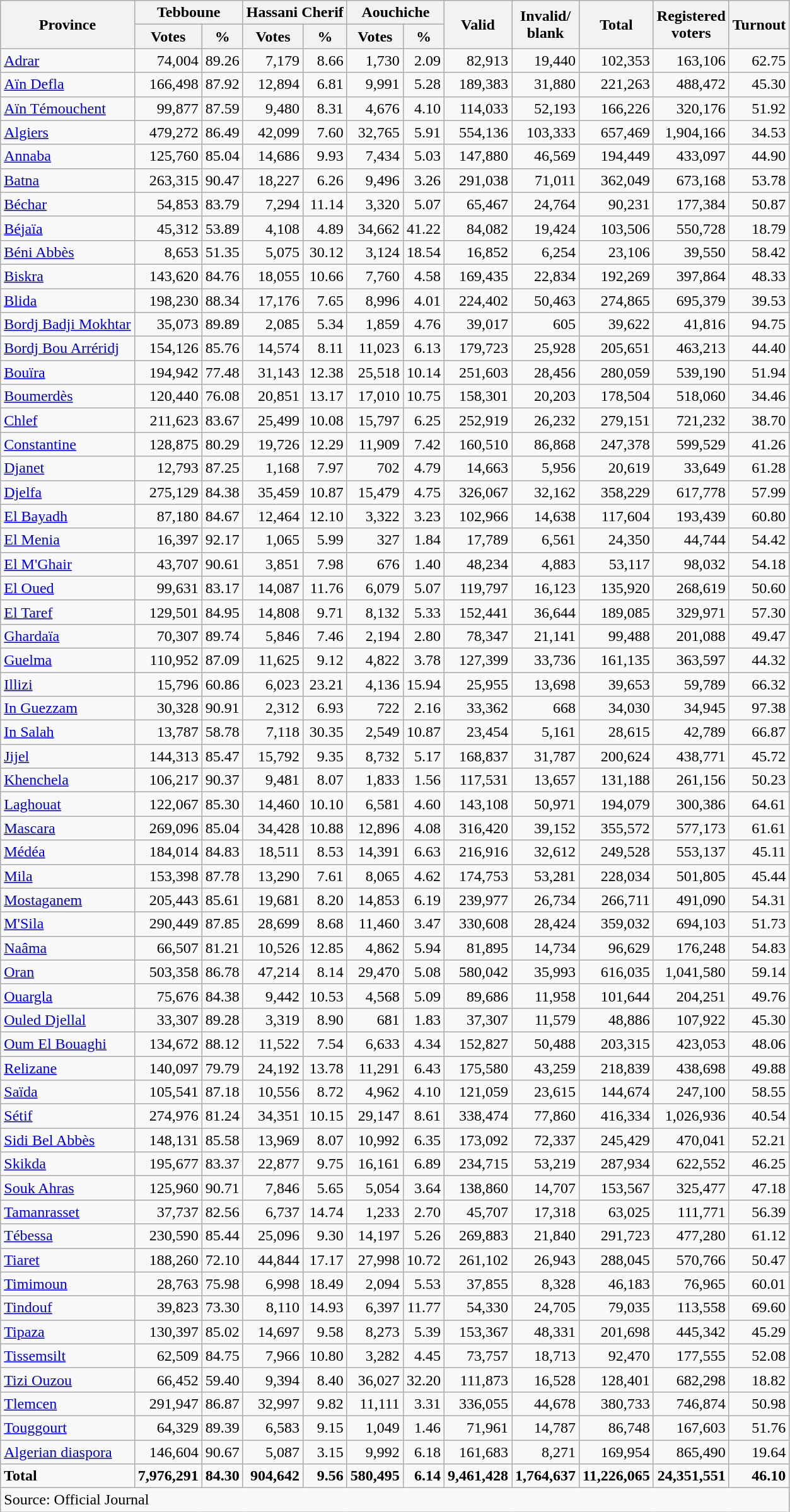<table class="wikitable sortable" style=text-align:right>
<tr>
<th rowspan=2>Province</th>
<th colspan=2>Tebboune</th>
<th colspan=2>Hassani Cherif</th>
<th colspan=2>Aouchiche</th>
<th rowspan=2>Valid</th>
<th rowspan=2>Invalid/<br>blank</th>
<th rowspan=2>Total</th>
<th rowspan=2>Registered<br>voters</th>
<th rowspan=2>Turnout</th>
</tr>
<tr>
<th>Votes</th>
<th>%</th>
<th>Votes</th>
<th>%</th>
<th>Votes</th>
<th>%</th>
</tr>
<tr>
<td align=left><a href='#'>Adrar</a></td>
<td>74,004</td>
<td>89.26</td>
<td>7,179</td>
<td>8.66</td>
<td>1,730</td>
<td>2.09</td>
<td>82,913</td>
<td>19,440</td>
<td>102,353</td>
<td>163,106</td>
<td>62.75</td>
</tr>
<tr>
<td align=left><a href='#'>Aïn Defla</a></td>
<td>166,498</td>
<td>87.92</td>
<td>12,894</td>
<td>6.81</td>
<td>9,991</td>
<td>5.28</td>
<td>189,383</td>
<td>31,880</td>
<td>221,263</td>
<td>488,472</td>
<td>45.30</td>
</tr>
<tr>
<td align=left><a href='#'>Aïn Témouchent</a></td>
<td>99,877</td>
<td>87.59</td>
<td>9,480</td>
<td>8.31</td>
<td>4,676</td>
<td>4.10</td>
<td>114,033</td>
<td>52,193</td>
<td>166,226</td>
<td>320,176</td>
<td>51.92</td>
</tr>
<tr>
<td align=left><a href='#'>Algiers</a></td>
<td>479,272</td>
<td>86.49</td>
<td>42,099</td>
<td>7.60</td>
<td>32,765</td>
<td>5.91</td>
<td>554,136</td>
<td>103,333</td>
<td>657,469</td>
<td>1,904,166</td>
<td>34.53</td>
</tr>
<tr>
<td align=left><a href='#'>Annaba</a></td>
<td>125,760</td>
<td>85.04</td>
<td>14,686</td>
<td>9.93</td>
<td>7,434</td>
<td>5.03</td>
<td>147,880</td>
<td>46,569</td>
<td>194,449</td>
<td>433,097</td>
<td>44.90</td>
</tr>
<tr>
<td align=left><a href='#'>Batna</a></td>
<td>263,315</td>
<td>90.47</td>
<td>18,227</td>
<td>6.26</td>
<td>9,496</td>
<td>3.26</td>
<td>291,038</td>
<td>71,011</td>
<td>362,049</td>
<td>673,168</td>
<td>53.78</td>
</tr>
<tr>
<td align=left><a href='#'>Béchar</a></td>
<td>54,853</td>
<td>83.79</td>
<td>7,294</td>
<td>11.14</td>
<td>3,320</td>
<td>5.07</td>
<td>65,467</td>
<td>24,764</td>
<td>90,231</td>
<td>177,384</td>
<td>50.87</td>
</tr>
<tr>
<td align=left><a href='#'>Béjaïa</a></td>
<td>45,312</td>
<td>53.89</td>
<td>4,108</td>
<td>4.89</td>
<td>34,662</td>
<td>41.22</td>
<td>84,082</td>
<td>19,424</td>
<td>103,506</td>
<td>550,728</td>
<td>18.79</td>
</tr>
<tr>
<td align=left><a href='#'>Béni Abbès</a></td>
<td>8,653</td>
<td>51.35</td>
<td>5,075</td>
<td>30.12</td>
<td>3,124</td>
<td>18.54</td>
<td>16,852</td>
<td>6,254</td>
<td>23,106</td>
<td>39,550</td>
<td>58.42</td>
</tr>
<tr>
<td align=left><a href='#'>Biskra</a></td>
<td>143,620</td>
<td>84.76</td>
<td>18,055</td>
<td>10.66</td>
<td>7,760</td>
<td>4.58</td>
<td>169,435</td>
<td>22,834</td>
<td>192,269</td>
<td>397,864</td>
<td>48.33</td>
</tr>
<tr>
<td align=left><a href='#'>Blida</a></td>
<td>198,230</td>
<td>88.34</td>
<td>17,176</td>
<td>7.65</td>
<td>8,996</td>
<td>4.01</td>
<td>224,402</td>
<td>50,463</td>
<td>274,865</td>
<td>695,379</td>
<td>39.53</td>
</tr>
<tr>
<td align=left><a href='#'>Bordj Badji Mokhtar</a></td>
<td>35,073</td>
<td>89.89</td>
<td>2,085</td>
<td>5.34</td>
<td>1,859</td>
<td>4.76</td>
<td>39,017</td>
<td>605</td>
<td>39,622</td>
<td>41,816</td>
<td>94.75</td>
</tr>
<tr>
<td align=left><a href='#'>Bordj Bou Arréridj</a></td>
<td>154,126</td>
<td>85.76</td>
<td>14,574</td>
<td>8.11</td>
<td>11,023</td>
<td>6.13</td>
<td>179,723</td>
<td>25,928</td>
<td>205,651</td>
<td>463,213</td>
<td>44.40</td>
</tr>
<tr>
<td align=left><a href='#'>Bouïra</a></td>
<td>194,942</td>
<td>77.48</td>
<td>31,143</td>
<td>12.38</td>
<td>25,518</td>
<td>10.14</td>
<td>251,603</td>
<td>28,456</td>
<td>280,059</td>
<td>539,190</td>
<td>51.94</td>
</tr>
<tr>
<td align=left><a href='#'>Boumerdès</a></td>
<td>120,440</td>
<td>76.08</td>
<td>20,851</td>
<td>13.17</td>
<td>17,010</td>
<td>10.75</td>
<td>158,301</td>
<td>20,203</td>
<td>178,504</td>
<td>518,060</td>
<td>34.46</td>
</tr>
<tr>
<td align=left><a href='#'>Chlef</a></td>
<td>211,623</td>
<td>83.67</td>
<td>25,499</td>
<td>10.08</td>
<td>15,797</td>
<td>6.25</td>
<td>252,919</td>
<td>26,232</td>
<td>279,151</td>
<td>721,232</td>
<td>38.70</td>
</tr>
<tr>
<td align=left><a href='#'>Constantine</a></td>
<td>128,875</td>
<td>80.29</td>
<td>19,726</td>
<td>12.29</td>
<td>11,909</td>
<td>7.42</td>
<td>160,510</td>
<td>86,868</td>
<td>247,378</td>
<td>599,529</td>
<td>41.26</td>
</tr>
<tr>
<td align=left><a href='#'>Djanet</a></td>
<td>12,793</td>
<td>87.25</td>
<td>1,168</td>
<td>7.97</td>
<td>702</td>
<td>4.79</td>
<td>14,663</td>
<td>5,956</td>
<td>20,619</td>
<td>33,649</td>
<td>61.28</td>
</tr>
<tr>
<td align=left><a href='#'>Djelfa</a></td>
<td>275,129</td>
<td>84.38</td>
<td>35,459</td>
<td>10.87</td>
<td>15,479</td>
<td>4.75</td>
<td>326,067</td>
<td>32,162</td>
<td>358,229</td>
<td>617,778</td>
<td>57.99</td>
</tr>
<tr>
<td align=left><a href='#'>El Bayadh</a></td>
<td>87,180</td>
<td>84.67</td>
<td>12,464</td>
<td>12.10</td>
<td>3,322</td>
<td>3.23</td>
<td>102,966</td>
<td>14,638</td>
<td>117,604</td>
<td>193,439</td>
<td>60.80</td>
</tr>
<tr>
<td align=left><a href='#'>El Menia</a></td>
<td>16,397</td>
<td>92.17</td>
<td>1,065</td>
<td>5.99</td>
<td>327</td>
<td>1.84</td>
<td>17,789</td>
<td>6,561</td>
<td>24,350</td>
<td>44,744</td>
<td>54.42</td>
</tr>
<tr>
<td align=left><a href='#'>El M'Ghair</a></td>
<td>43,707</td>
<td>90.61</td>
<td>3,851</td>
<td>7.98</td>
<td>676</td>
<td>1.40</td>
<td>48,234</td>
<td>4,883</td>
<td>53,117</td>
<td>98,032</td>
<td>54.18</td>
</tr>
<tr>
<td align=left><a href='#'>El Oued</a></td>
<td>99,631</td>
<td>83.17</td>
<td>14,087</td>
<td>11.76</td>
<td>6,079</td>
<td>5.07</td>
<td>119,797</td>
<td>16,123</td>
<td>135,920</td>
<td>268,619</td>
<td>50.60</td>
</tr>
<tr>
<td align=left><a href='#'>El Taref</a></td>
<td>129,501</td>
<td>84.95</td>
<td>14,808</td>
<td>9.71</td>
<td>8,132</td>
<td>5.33</td>
<td>152,441</td>
<td>36,644</td>
<td>189,085</td>
<td>329,971</td>
<td>57.30</td>
</tr>
<tr>
<td align=left><a href='#'>Ghardaïa</a></td>
<td>70,307</td>
<td>89.74</td>
<td>5,846</td>
<td>7.46</td>
<td>2,194</td>
<td>2.80</td>
<td>78,347</td>
<td>21,141</td>
<td>99,488</td>
<td>201,088</td>
<td>49.47</td>
</tr>
<tr>
<td align=left><a href='#'>Guelma</a></td>
<td>110,952</td>
<td>87.09</td>
<td>11,625</td>
<td>9.12</td>
<td>4,822</td>
<td>3.78</td>
<td>127,399</td>
<td>33,736</td>
<td>161,135</td>
<td>363,597</td>
<td>44.32</td>
</tr>
<tr>
<td align=left><a href='#'>Illizi</a></td>
<td>15,796</td>
<td>60.86</td>
<td>6,023</td>
<td>23.21</td>
<td>4,136</td>
<td>15.94</td>
<td>25,955</td>
<td>13,698</td>
<td>39,653</td>
<td>59,789</td>
<td>66.32</td>
</tr>
<tr>
<td align=left><a href='#'>In Guezzam</a></td>
<td>30,328</td>
<td>90.91</td>
<td>2,312</td>
<td>6.93</td>
<td>722</td>
<td>2.16</td>
<td>33,362</td>
<td>668</td>
<td>34,030</td>
<td>34,945</td>
<td>97.38</td>
</tr>
<tr>
<td align=left><a href='#'>In Salah</a></td>
<td>13,787</td>
<td>58.78</td>
<td>7,118</td>
<td>30.35</td>
<td>2,549</td>
<td>10.87</td>
<td>23,454</td>
<td>5,161</td>
<td>28,615</td>
<td>42,789</td>
<td>66.87</td>
</tr>
<tr>
<td align=left><a href='#'>Jijel</a></td>
<td>144,313</td>
<td>85.47</td>
<td>15,792</td>
<td>9.35</td>
<td>8,732</td>
<td>5.17</td>
<td>168,837</td>
<td>31,787</td>
<td>200,624</td>
<td>438,771</td>
<td>45.72</td>
</tr>
<tr>
<td align=left><a href='#'>Khenchela</a></td>
<td>106,217</td>
<td>90.37</td>
<td>9,481</td>
<td>8.07</td>
<td>1,833</td>
<td>1.56</td>
<td>117,531</td>
<td>13,657</td>
<td>131,188</td>
<td>261,156</td>
<td>50.23</td>
</tr>
<tr>
<td align=left><a href='#'>Laghouat</a></td>
<td>122,067</td>
<td>85.30</td>
<td>14,460</td>
<td>10.10</td>
<td>6,581</td>
<td>4.60</td>
<td>143,108</td>
<td>50,971</td>
<td>194,079</td>
<td>300,386</td>
<td>64.61</td>
</tr>
<tr>
<td align=left><a href='#'>Mascara</a></td>
<td>269,096</td>
<td>85.04</td>
<td>34,428</td>
<td>10.88</td>
<td>12,896</td>
<td>4.08</td>
<td>316,420</td>
<td>39,152</td>
<td>355,572</td>
<td>577,173</td>
<td>61.61</td>
</tr>
<tr>
<td align=left><a href='#'>Médéa</a></td>
<td>184,014</td>
<td>84.83</td>
<td>18,511</td>
<td>8.53</td>
<td>14,391</td>
<td>6.63</td>
<td>216,916</td>
<td>32,612</td>
<td>249,528</td>
<td>553,137</td>
<td>45.11</td>
</tr>
<tr>
<td align=left><a href='#'>Mila</a></td>
<td>153,398</td>
<td>87.78</td>
<td>13,290</td>
<td>7.61</td>
<td>8,065</td>
<td>4.62</td>
<td>174,753</td>
<td>53,281</td>
<td>228,034</td>
<td>501,805</td>
<td>45.44</td>
</tr>
<tr>
<td align=left><a href='#'>Mostaganem</a></td>
<td>205,443</td>
<td>85.61</td>
<td>19,681</td>
<td>8.20</td>
<td>14,853</td>
<td>6.19</td>
<td>239,977</td>
<td>26,734</td>
<td>266,711</td>
<td>491,090</td>
<td>54.31</td>
</tr>
<tr>
<td align=left><a href='#'>M'Sila</a></td>
<td>290,449</td>
<td>87.85</td>
<td>28,699</td>
<td>8.68</td>
<td>11,460</td>
<td>3.47</td>
<td>330,608</td>
<td>28,424</td>
<td>359,032</td>
<td>694,103</td>
<td>51.73</td>
</tr>
<tr>
<td align=left><a href='#'>Naâma</a></td>
<td>66,507</td>
<td>81.21</td>
<td>10,526</td>
<td>12.85</td>
<td>4,862</td>
<td>5.94</td>
<td>81,895</td>
<td>14,734</td>
<td>96,629</td>
<td>176,248</td>
<td>54.83</td>
</tr>
<tr>
<td align=left><a href='#'>Oran</a></td>
<td>503,358</td>
<td>86.78</td>
<td>47,214</td>
<td>8.14</td>
<td>29,470</td>
<td>5.08</td>
<td>580,042</td>
<td>35,993</td>
<td>616,035</td>
<td>1,041,580</td>
<td>59.14</td>
</tr>
<tr>
<td align=left><a href='#'>Ouargla</a></td>
<td>75,676</td>
<td>84.38</td>
<td>9,442</td>
<td>10.53</td>
<td>4,568</td>
<td>5.09</td>
<td>89,686</td>
<td>11,958</td>
<td>101,644</td>
<td>204,251</td>
<td>49.76</td>
</tr>
<tr>
<td align=left><a href='#'>Ouled Djellal</a></td>
<td>33,307</td>
<td>89.28</td>
<td>3,319</td>
<td>8.90</td>
<td>681</td>
<td>1.83</td>
<td>37,307</td>
<td>11,579</td>
<td>48,886</td>
<td>107,922</td>
<td>45.30</td>
</tr>
<tr>
<td align=left><a href='#'>Oum El Bouaghi</a></td>
<td>134,672</td>
<td>88.12</td>
<td>11,522</td>
<td>7.54</td>
<td>6,633</td>
<td>4.34</td>
<td>152,827</td>
<td>50,488</td>
<td>203,315</td>
<td>423,053</td>
<td>48.06</td>
</tr>
<tr>
<td align=left><a href='#'>Relizane</a></td>
<td>140,097</td>
<td>79.79</td>
<td>24,192</td>
<td>13.78</td>
<td>11,291</td>
<td>6.43</td>
<td>175,580</td>
<td>43,259</td>
<td>218,839</td>
<td>438,698</td>
<td>49.88</td>
</tr>
<tr>
<td align=left><a href='#'>Saïda</a></td>
<td>105,541</td>
<td>87.18</td>
<td>10,556</td>
<td>8.72</td>
<td>4,962</td>
<td>4.10</td>
<td>121,059</td>
<td>23,615</td>
<td>144,674</td>
<td>247,100</td>
<td>58.55</td>
</tr>
<tr>
<td align=left><a href='#'>Sétif</a></td>
<td>274,976</td>
<td>81.24</td>
<td>34,351</td>
<td>10.15</td>
<td>29,147</td>
<td>8.61</td>
<td>338,474</td>
<td>77,860</td>
<td>416,334</td>
<td>1,026,936</td>
<td>40.54</td>
</tr>
<tr>
<td align=left><a href='#'>Sidi Bel Abbès</a></td>
<td>148,131</td>
<td>85.58</td>
<td>13,969</td>
<td>8.07</td>
<td>10,992</td>
<td>6.35</td>
<td>173,092</td>
<td>72,337</td>
<td>245,429</td>
<td>470,041</td>
<td>52.21</td>
</tr>
<tr>
<td align=left><a href='#'>Skikda</a></td>
<td>195,677</td>
<td>83.37</td>
<td>22,877</td>
<td>9.75</td>
<td>16,161</td>
<td>6.89</td>
<td>234,715</td>
<td>53,219</td>
<td>287,934</td>
<td>622,552</td>
<td>46.25</td>
</tr>
<tr>
<td align=left><a href='#'>Souk Ahras</a></td>
<td>125,960</td>
<td>90.71</td>
<td>7,846</td>
<td>5.65</td>
<td>5,054</td>
<td>3.64</td>
<td>138,860</td>
<td>14,707</td>
<td>153,567</td>
<td>325,477</td>
<td>47.18</td>
</tr>
<tr>
<td align=left><a href='#'>Tamanrasset</a></td>
<td>37,737</td>
<td>82.56</td>
<td>6,737</td>
<td>14.74</td>
<td>1,233</td>
<td>2.70</td>
<td>45,707</td>
<td>17,318</td>
<td>63,025</td>
<td>111,771</td>
<td>56.39</td>
</tr>
<tr>
<td align=left><a href='#'>Tébessa</a></td>
<td>230,590</td>
<td>85.44</td>
<td>25,096</td>
<td>9.30</td>
<td>14,197</td>
<td>5.26</td>
<td>269,883</td>
<td>21,840</td>
<td>291,723</td>
<td>477,280</td>
<td>61.12</td>
</tr>
<tr>
<td align=left><a href='#'>Tiaret</a></td>
<td>188,260</td>
<td>72.10</td>
<td>44,844</td>
<td>17.17</td>
<td>27,998</td>
<td>10.72</td>
<td>261,102</td>
<td>26,943</td>
<td>288,045</td>
<td>570,766</td>
<td>50.47</td>
</tr>
<tr>
<td align=left><a href='#'>Timimoun</a></td>
<td>28,763</td>
<td>75.98</td>
<td>6,998</td>
<td>18.49</td>
<td>2,094</td>
<td>5.53</td>
<td>37,855</td>
<td>8,328</td>
<td>46,183</td>
<td>76,965</td>
<td>60.01</td>
</tr>
<tr>
<td align=left><a href='#'>Tindouf</a></td>
<td>39,823</td>
<td>73.30</td>
<td>8,110</td>
<td>14.93</td>
<td>6,397</td>
<td>11.77</td>
<td>54,330</td>
<td>24,705</td>
<td>79,035</td>
<td>113,558</td>
<td>69.60</td>
</tr>
<tr>
<td align=left><a href='#'>Tipaza</a></td>
<td>130,397</td>
<td>85.02</td>
<td>14,697</td>
<td>9.58</td>
<td>8,273</td>
<td>5.39</td>
<td>153,367</td>
<td>48,331</td>
<td>201,698</td>
<td>445,342</td>
<td>45.29</td>
</tr>
<tr>
<td align=left><a href='#'>Tissemsilt</a></td>
<td>62,509</td>
<td>84.75</td>
<td>7,966</td>
<td>10.80</td>
<td>3,282</td>
<td>4.45</td>
<td>73,757</td>
<td>18,713</td>
<td>92,470</td>
<td>177,555</td>
<td>52.08</td>
</tr>
<tr>
<td align=left><a href='#'>Tizi Ouzou</a></td>
<td>66,452</td>
<td>59.40</td>
<td>9,394</td>
<td>8.40</td>
<td>36,027</td>
<td>32.20</td>
<td>111,873</td>
<td>16,528</td>
<td>128,401</td>
<td>682,298</td>
<td>18.82</td>
</tr>
<tr>
<td align=left><a href='#'>Tlemcen</a></td>
<td>291,947</td>
<td>86.87</td>
<td>32,997</td>
<td>9.82</td>
<td>11,111</td>
<td>3.31</td>
<td>336,055</td>
<td>44,678</td>
<td>380,733</td>
<td>746,874</td>
<td>50.98</td>
</tr>
<tr>
<td align=left><a href='#'>Touggourt</a></td>
<td>64,329</td>
<td>89.39</td>
<td>6,583</td>
<td>9.15</td>
<td>1,049</td>
<td>1.46</td>
<td>71,961</td>
<td>14,787</td>
<td>86,748</td>
<td>167,603</td>
<td>51.76</td>
</tr>
<tr>
<td align=left><a href='#'>Algerian diaspora</a></td>
<td>146,604</td>
<td>90.67</td>
<td>5,087</td>
<td>3.15</td>
<td>9,992</td>
<td>6.18</td>
<td>161,683</td>
<td>8,271</td>
<td>169,954</td>
<td>865,490</td>
<td>19.64</td>
</tr>
<tr class=sortbottom style=font-weight:bold>
<td align=left>Total</td>
<td>7,976,291</td>
<td>84.30</td>
<td>904,642</td>
<td>9.56</td>
<td>580,495</td>
<td>6.14</td>
<td>9,461,428</td>
<td>1,764,637</td>
<td>11,226,065</td>
<td>24,351,551</td>
<td>46.10</td>
</tr>
<tr class=sortbottom>
<td align=left colspan=12>Source: Official Journal</td>
</tr>
</table>
